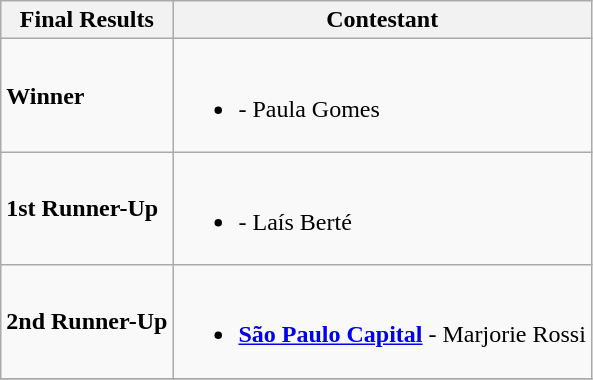<table class="wikitable">
<tr>
<th>Final Results</th>
<th>Contestant</th>
</tr>
<tr>
<td><strong>Winner</strong></td>
<td><br><ul><li><strong></strong> - Paula Gomes</li></ul></td>
</tr>
<tr>
<td><strong>1st Runner-Up</strong></td>
<td><br><ul><li><strong></strong> - Laís Berté</li></ul></td>
</tr>
<tr>
<td><strong>2nd Runner-Up</strong></td>
<td><br><ul><li><strong> <a href='#'>São Paulo Capital</a></strong> - Marjorie Rossi</li></ul></td>
</tr>
<tr>
</tr>
</table>
